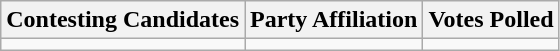<table class="wikitable sortable">
<tr>
<th>Contesting Candidates</th>
<th>Party Affiliation</th>
<th>Votes Polled</th>
</tr>
<tr>
<td></td>
<td></td>
<td></td>
</tr>
</table>
